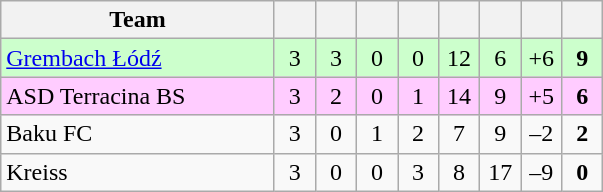<table class="wikitable" style="text-align: center;">
<tr>
<th width="175">Team</th>
<th width="20"></th>
<th width="20"></th>
<th width="20"></th>
<th width="20"></th>
<th width="20"></th>
<th width="20"></th>
<th width="20"></th>
<th width="20"></th>
</tr>
<tr style="background-color: #ccffcc;">
<td align=left> <a href='#'>Grembach Łódź</a></td>
<td>3</td>
<td>3</td>
<td>0</td>
<td>0</td>
<td>12</td>
<td>6</td>
<td>+6</td>
<td><strong>9</strong></td>
</tr>
<tr style="background-color: #ffccff;">
<td align=left> ASD Terracina BS</td>
<td>3</td>
<td>2</td>
<td>0</td>
<td>1</td>
<td>14</td>
<td>9</td>
<td>+5</td>
<td><strong>6</strong></td>
</tr>
<tr>
<td align=left> Baku FC</td>
<td>3</td>
<td>0</td>
<td>1</td>
<td>2</td>
<td>7</td>
<td>9</td>
<td>–2</td>
<td><strong>2</strong></td>
</tr>
<tr>
<td align=left> Kreiss</td>
<td>3</td>
<td>0</td>
<td>0</td>
<td>3</td>
<td>8</td>
<td>17</td>
<td>–9</td>
<td><strong>0</strong></td>
</tr>
</table>
